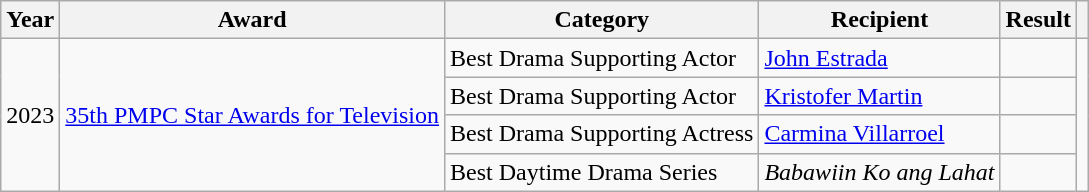<table class="wikitable">
<tr>
<th>Year</th>
<th>Award</th>
<th>Category</th>
<th>Recipient</th>
<th>Result</th>
<th></th>
</tr>
<tr>
<td rowspan=4>2023</td>
<td rowspan=4><a href='#'>35th PMPC Star Awards for Television</a></td>
<td>Best Drama Supporting Actor</td>
<td><a href='#'>John Estrada</a></td>
<td></td>
<td rowspan=4></td>
</tr>
<tr>
<td>Best Drama Supporting Actor</td>
<td><a href='#'>Kristofer Martin</a></td>
<td></td>
</tr>
<tr>
<td>Best Drama Supporting Actress</td>
<td><a href='#'>Carmina Villarroel</a></td>
<td></td>
</tr>
<tr>
<td>Best Daytime Drama Series</td>
<td><em>Babawiin Ko ang Lahat</em></td>
<td></td>
</tr>
</table>
